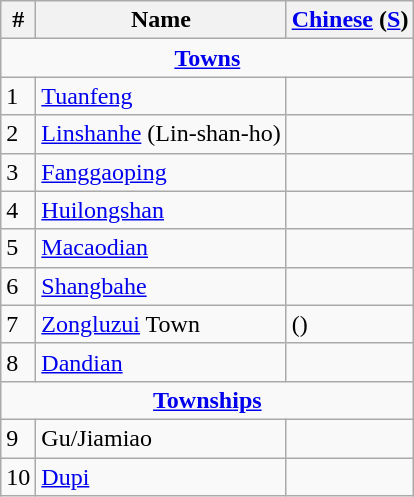<table class="wikitable sortable">
<tr>
<th>#</th>
<th>Name</th>
<th><a href='#'>Chinese</a> (<a href='#'>S</a>)</th>
</tr>
<tr>
<td style="text-align:center;" colspan="7"><strong><a href='#'>Towns</a></strong></td>
</tr>
<tr>
<td>1</td>
<td><a href='#'>Tuanfeng</a></td>
<td></td>
</tr>
<tr>
<td>2</td>
<td><a href='#'>Linshanhe</a> (Lin-shan-ho)</td>
<td></td>
</tr>
<tr>
<td>3</td>
<td><a href='#'>Fanggaoping</a></td>
<td></td>
</tr>
<tr>
<td>4</td>
<td><a href='#'>Huilongshan</a></td>
<td></td>
</tr>
<tr>
<td>5</td>
<td><a href='#'>Macaodian</a></td>
<td></td>
</tr>
<tr>
<td>6</td>
<td><a href='#'>Shangbahe</a></td>
<td></td>
</tr>
<tr>
<td>7</td>
<td><a href='#'>Zongluzui</a> Town</td>
<td> ()</td>
</tr>
<tr>
<td>8</td>
<td><a href='#'>Dandian</a></td>
<td></td>
</tr>
<tr>
<td style="text-align:center;" colspan="7"><strong><a href='#'>Townships</a></strong></td>
</tr>
<tr>
<td>9</td>
<td>Gu/Jiamiao</td>
<td></td>
</tr>
<tr>
<td>10</td>
<td><a href='#'>Dupi</a></td>
<td></td>
</tr>
</table>
